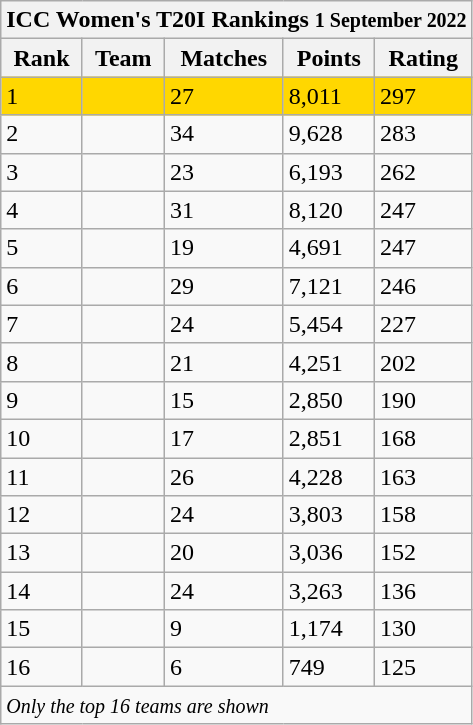<table class="wikitable" stp;">
<tr>
<th colspan="5">ICC Women's T20I Rankings <small>1 September 2022</small></th>
</tr>
<tr>
<th>Rank</th>
<th>Team</th>
<th>Matches</th>
<th>Points</th>
<th>Rating</th>
</tr>
<tr style="background:gold">
<td>1</td>
<td style="text-align:left;"></td>
<td>27</td>
<td>8,011</td>
<td>297</td>
</tr>
<tr>
<td>2</td>
<td style="text-align:left;"></td>
<td>34</td>
<td>9,628</td>
<td>283</td>
</tr>
<tr>
<td>3</td>
<td style="text-align:left;"></td>
<td>23</td>
<td>6,193</td>
<td>262</td>
</tr>
<tr>
<td>4</td>
<td style="text-align:left;"></td>
<td>31</td>
<td>8,120</td>
<td>247</td>
</tr>
<tr>
<td>5</td>
<td style="text-align:left;"></td>
<td>19</td>
<td>4,691</td>
<td>247</td>
</tr>
<tr>
<td>6</td>
<td style="text-align:left;"></td>
<td>29</td>
<td>7,121</td>
<td>246</td>
</tr>
<tr>
<td>7</td>
<td style="text-align:left;"></td>
<td>24</td>
<td>5,454</td>
<td>227</td>
</tr>
<tr>
<td>8</td>
<td style="text-align:left;"></td>
<td>21</td>
<td>4,251</td>
<td>202</td>
</tr>
<tr>
<td>9</td>
<td style="text-align:left;"></td>
<td>15</td>
<td>2,850</td>
<td>190</td>
</tr>
<tr>
<td>10</td>
<td style="text-align:left;"></td>
<td>17</td>
<td>2,851</td>
<td>168</td>
</tr>
<tr>
<td>11</td>
<td style="text-align:left;"></td>
<td>26</td>
<td>4,228</td>
<td>163</td>
</tr>
<tr>
<td>12</td>
<td style="text-align:left;"></td>
<td>24</td>
<td>3,803</td>
<td>158</td>
</tr>
<tr>
<td>13</td>
<td style="text-align:left;"></td>
<td>20</td>
<td>3,036</td>
<td>152</td>
</tr>
<tr>
<td>14</td>
<td style="text-align:left;"></td>
<td>24</td>
<td>3,263</td>
<td>136</td>
</tr>
<tr>
<td>15</td>
<td style="text-align:left;"></td>
<td>9</td>
<td>1,174</td>
<td>130</td>
</tr>
<tr>
<td>16</td>
<td style="text-align:left;"></td>
<td>6</td>
<td>749</td>
<td>125</td>
</tr>
<tr>
<td colspan="5"><small><em>Only the top 16 teams are shown</em></small></td>
</tr>
</table>
